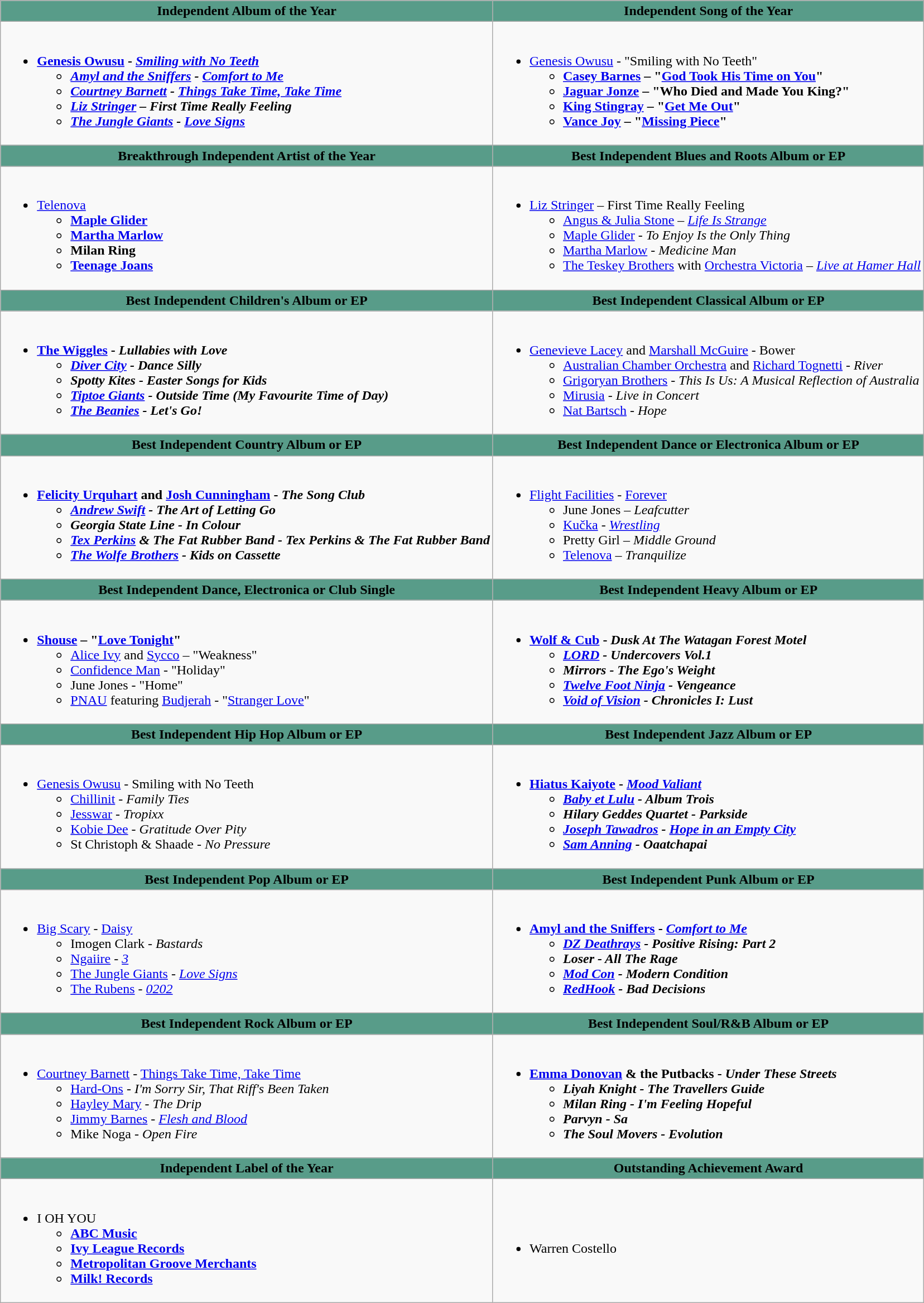<table class=wikitable style="width="150%">
<tr>
<th ! style="background:#589C89; width=;"50%">Independent Album of the Year</th>
<th ! style="background:#589C89; width=;"50%">Independent Song of the Year</th>
</tr>
<tr>
<td><br><ul><li><strong><a href='#'>Genesis Owusu</a> - <em><a href='#'>Smiling with No Teeth</a><strong><em><ul><li><a href='#'>Amyl and the Sniffers</a> - </em><a href='#'>Comfort to Me</a><em></li><li><a href='#'>Courtney Barnett</a> - </em><a href='#'>Things Take Time, Take Time</a><em></li><li><a href='#'>Liz Stringer</a> – </em>First Time Really Feeling<em></li><li><a href='#'>The Jungle Giants</a> - </em><a href='#'>Love Signs</a><em></li></ul></li></ul></td>
<td><br><ul><li></strong><a href='#'>Genesis Owusu</a> - "Smiling with No Teeth"<strong><ul><li><a href='#'>Casey Barnes</a> – "<a href='#'>God Took His Time on You</a>"</li><li><a href='#'>Jaguar Jonze</a> – "Who Died and Made You King?"</li><li><a href='#'>King Stingray</a> – "<a href='#'>Get Me Out</a>"</li><li><a href='#'>Vance Joy</a> – "<a href='#'>Missing Piece</a>"</li></ul></li></ul></td>
</tr>
<tr>
<th ! style="background:#589C89; width=;"50%">Breakthrough Independent Artist of the Year</th>
<th ! style="background:#589C89; width=;"50%">Best Independent Blues and Roots Album or EP</th>
</tr>
<tr>
<td><br><ul><li></strong><a href='#'>Telenova</a><strong><ul><li><a href='#'>Maple Glider</a></li><li><a href='#'>Martha Marlow</a></li><li>Milan Ring</li><li><a href='#'>Teenage Joans</a></li></ul></li></ul></td>
<td><br><ul><li></strong><a href='#'>Liz Stringer</a> – </em>First Time Really Feeling</em></strong><ul><li><a href='#'>Angus & Julia Stone</a> – <em><a href='#'>Life Is Strange</a></em></li><li><a href='#'>Maple Glider</a> - <em>To Enjoy Is the Only Thing</em></li><li><a href='#'>Martha Marlow</a> - <em>Medicine Man</em></li><li><a href='#'>The Teskey Brothers</a> with <a href='#'>Orchestra Victoria</a> – <em><a href='#'>Live at Hamer Hall</a></em></li></ul></li></ul></td>
</tr>
<tr>
<th ! style="background:#589C89; width=;"50%">Best Independent Children's Album or EP</th>
<th ! style="background:#589C89; width=;"50%">Best Independent Classical Album or EP</th>
</tr>
<tr>
<td><br><ul><li><strong><a href='#'>The Wiggles</a> - <em>Lullabies with Love<strong><em><ul><li><a href='#'>Diver City</a> - </em>Dance Silly<em></li><li>Spotty Kites - </em>Easter Songs for Kids<em></li><li><a href='#'>Tiptoe Giants</a> - </em>Outside Time (My Favourite Time of Day)<em></li><li><a href='#'>The Beanies</a> - </em>Let's Go!<em></li></ul></li></ul></td>
<td><br><ul><li></strong><a href='#'>Genevieve Lacey</a> and <a href='#'>Marshall McGuire</a> - </em>Bower</em></strong><ul><li><a href='#'>Australian Chamber Orchestra</a> and <a href='#'>Richard Tognetti</a> - <em>River</em></li><li><a href='#'>Grigoryan Brothers</a> - <em>This Is Us: A Musical Reflection of Australia</em></li><li><a href='#'>Mirusia</a> - <em>Live in Concert</em></li><li><a href='#'>Nat Bartsch</a> - <em>Hope</em></li></ul></li></ul></td>
</tr>
<tr>
<th ! style="background:#589C89; width=;"50%">Best Independent Country Album or EP</th>
<th ! style="background:#589C89; width=;"50%">Best Independent Dance or Electronica Album or EP</th>
</tr>
<tr>
<td><br><ul><li><strong><a href='#'>Felicity Urquhart</a> and <a href='#'>Josh Cunningham</a> - <em>The Song Club<strong><em><ul><li><a href='#'>Andrew Swift</a> - </em>The Art of Letting Go<em></li><li>Georgia State Line - </em>In Colour<em></li><li><a href='#'>Tex Perkins</a> & The Fat Rubber Band - </em>Tex Perkins & The Fat Rubber Band<em></li><li><a href='#'>The Wolfe Brothers</a> - </em>Kids on Cassette<em></li></ul></li></ul></td>
<td><br><ul><li></strong><a href='#'>Flight Facilities</a> - </em><a href='#'>Forever</a></em></strong><ul><li>June Jones – <em>Leafcutter</em></li><li><a href='#'>Kučka</a> - <em><a href='#'>Wrestling</a></em></li><li>Pretty Girl – <em>Middle Ground</em></li><li><a href='#'>Telenova</a> – <em>Tranquilize</em> </li></ul></li></ul></td>
</tr>
<tr>
<th ! style="background:#589C89; width=;"50%">Best Independent Dance, Electronica or Club Single</th>
<th ! style="background:#589C89; width=;"50%">Best Independent Heavy Album or EP</th>
</tr>
<tr>
<td><br><ul><li><strong><a href='#'>Shouse</a> – "<a href='#'>Love Tonight</a>" </strong><ul><li><a href='#'>Alice Ivy</a> and <a href='#'>Sycco</a> – "Weakness"</li><li><a href='#'>Confidence Man</a> - "Holiday"</li><li>June Jones - "Home"</li><li><a href='#'>PNAU</a> featuring <a href='#'>Budjerah</a> - "<a href='#'>Stranger Love</a>"</li></ul></li></ul></td>
<td><br><ul><li><strong><a href='#'>Wolf & Cub</a> - <em>Dusk At The Watagan Forest Motel<strong><em><ul><li><a href='#'>LORD</a> - </em>Undercovers Vol.1<em></li><li>Mirrors - </em>The Ego's Weight<em></li><li><a href='#'>Twelve Foot Ninja</a> - </em>Vengeance<em></li><li><a href='#'>Void of Vision</a> - </em>Chronicles I: Lust<em></li></ul></li></ul></td>
</tr>
<tr>
<th ! style="background:#589C89; width=;"50%">Best Independent Hip Hop Album or EP</th>
<th ! style="background:#589C89; width=;"50%">Best Independent Jazz Album or EP</th>
</tr>
<tr>
<td><br><ul><li></strong><a href='#'>Genesis Owusu</a> - </em>Smiling with No Teeth</em></strong><ul><li><a href='#'>Chillinit</a> - <em>Family Ties</em></li><li><a href='#'>Jesswar</a> - <em>Tropixx</em></li><li><a href='#'>Kobie Dee</a> - <em>Gratitude Over Pity</em></li><li>St Christoph & Shaade - <em>No Pressure</em></li></ul></li></ul></td>
<td><br><ul><li><strong><a href='#'>Hiatus Kaiyote</a> - <em><a href='#'>Mood Valiant</a><strong><em><ul><li><a href='#'>Baby et Lulu</a> - </em>Album Trois<em></li><li>Hilary Geddes Quartet - </em>Parkside<em></li><li><a href='#'>Joseph Tawadros</a> - </em><a href='#'>Hope in an Empty City</a><em></li><li><a href='#'>Sam Anning</a> - </em>Oaatchapai<em></li></ul></li></ul></td>
</tr>
<tr>
<th ! style="background:#589C89; width=;"50%">Best Independent Pop Album or EP</th>
<th ! style="background:#589C89; width=;"50%">Best Independent Punk Album or EP</th>
</tr>
<tr>
<td><br><ul><li></strong><a href='#'>Big Scary</a> - </em><a href='#'>Daisy</a></em></strong><ul><li>Imogen Clark - <em>Bastards</em></li><li><a href='#'>Ngaiire</a> - <em><a href='#'>3</a></em></li><li><a href='#'>The Jungle Giants</a> - <em><a href='#'>Love Signs</a></em></li><li><a href='#'>The Rubens</a> - <em><a href='#'>0202</a></em></li></ul></li></ul></td>
<td><br><ul><li><strong><a href='#'>Amyl and the Sniffers</a> - <em><a href='#'>Comfort to Me</a><strong><em><ul><li><a href='#'>DZ Deathrays</a> - </em>Positive Rising: Part 2<em></li><li>Loser - </em>All The Rage<em></li><li><a href='#'>Mod Con</a> - </em>Modern Condition<em></li><li><a href='#'>RedHook</a> - </em>Bad Decisions<em></li></ul></li></ul></td>
</tr>
<tr>
<th ! style="background:#589C89; width=;"50%">Best Independent Rock Album or EP</th>
<th ! style="background:#589C89; width=;"50%">Best Independent Soul/R&B Album or EP</th>
</tr>
<tr>
<td><br><ul><li></strong><a href='#'>Courtney Barnett</a> - </em><a href='#'>Things Take Time, Take Time</a></em></strong><ul><li><a href='#'>Hard-Ons</a> - <em>I'm Sorry Sir, That Riff's Been Taken</em></li><li><a href='#'>Hayley Mary</a> - <em>The Drip</em></li><li><a href='#'>Jimmy Barnes</a> - <em><a href='#'>Flesh and Blood</a></em></li><li>Mike Noga - <em>Open Fire</em></li></ul></li></ul></td>
<td><br><ul><li><strong><a href='#'>Emma Donovan</a> & the Putbacks - <em>Under These Streets<strong><em><ul><li>Liyah Knight - </em>The Travellers Guide<em></li><li>Milan Ring - </em>I'm Feeling Hopeful<em></li><li>Parvyn - </em>Sa<em></li><li>The Soul Movers - </em>Evolution<em></li></ul></li></ul></td>
</tr>
<tr>
<th ! style="background:#589C89; width=;"50%">Independent Label of the Year</th>
<th ! style="background:#589C89; width=;"50%">Outstanding Achievement Award</th>
</tr>
<tr>
<td><br><ul><li></strong>I OH YOU<strong><ul><li><a href='#'>ABC Music</a></li><li><a href='#'>Ivy League Records</a></li><li><a href='#'>Metropolitan Groove Merchants</a></li><li><a href='#'>Milk! Records</a></li></ul></li></ul></td>
<td><br><ul><li></strong>Warren Costello<strong></li></ul></td>
</tr>
</table>
